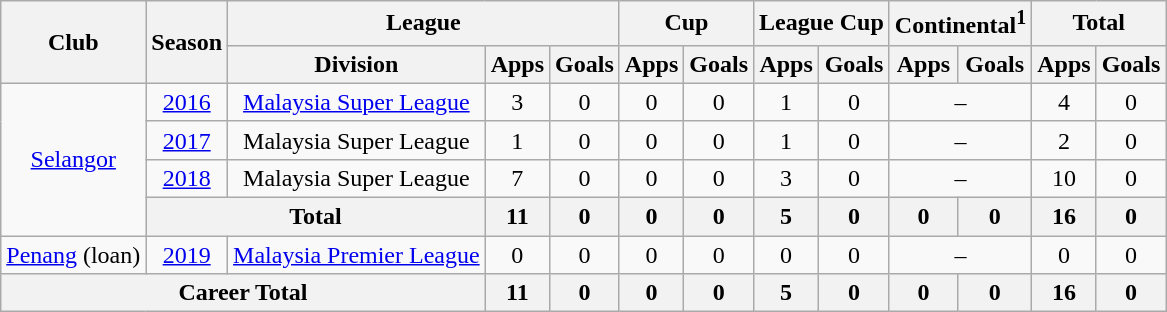<table class=wikitable style="text-align:center">
<tr>
<th rowspan=2>Club</th>
<th rowspan=2>Season</th>
<th colspan=3>League</th>
<th colspan=2>Cup</th>
<th colspan=2>League Cup</th>
<th colspan=2>Continental<sup>1</sup></th>
<th colspan=2>Total</th>
</tr>
<tr>
<th>Division</th>
<th>Apps</th>
<th>Goals</th>
<th>Apps</th>
<th>Goals</th>
<th>Apps</th>
<th>Goals</th>
<th>Apps</th>
<th>Goals</th>
<th>Apps</th>
<th>Goals</th>
</tr>
<tr>
<td rowspan=4><a href='#'>Selangor</a></td>
<td><a href='#'>2016</a></td>
<td><a href='#'>Malaysia Super League</a></td>
<td>3</td>
<td>0</td>
<td>0</td>
<td>0</td>
<td>1</td>
<td>0</td>
<td colspan=2>–</td>
<td>4</td>
<td>0</td>
</tr>
<tr>
<td><a href='#'>2017</a></td>
<td>Malaysia Super League</td>
<td>1</td>
<td>0</td>
<td>0</td>
<td>0</td>
<td>1</td>
<td>0</td>
<td colspan=2>–</td>
<td>2</td>
<td>0</td>
</tr>
<tr>
<td><a href='#'>2018</a></td>
<td>Malaysia Super League</td>
<td>7</td>
<td>0</td>
<td>0</td>
<td>0</td>
<td>3</td>
<td>0</td>
<td colspan=2>–</td>
<td>10</td>
<td>0</td>
</tr>
<tr>
<th colspan="2">Total</th>
<th>11</th>
<th>0</th>
<th>0</th>
<th>0</th>
<th>5</th>
<th>0</th>
<th>0</th>
<th>0</th>
<th>16</th>
<th>0</th>
</tr>
<tr>
<td rowspan=1><a href='#'>Penang</a> (loan)</td>
<td><a href='#'>2019</a></td>
<td><a href='#'>Malaysia Premier League</a></td>
<td>0</td>
<td>0</td>
<td>0</td>
<td>0</td>
<td>0</td>
<td>0</td>
<td colspan=2>–</td>
<td>0</td>
<td>0</td>
</tr>
<tr>
<th colspan="3">Career Total</th>
<th>11</th>
<th>0</th>
<th>0</th>
<th>0</th>
<th>5</th>
<th>0</th>
<th>0</th>
<th>0</th>
<th>16</th>
<th>0</th>
</tr>
</table>
